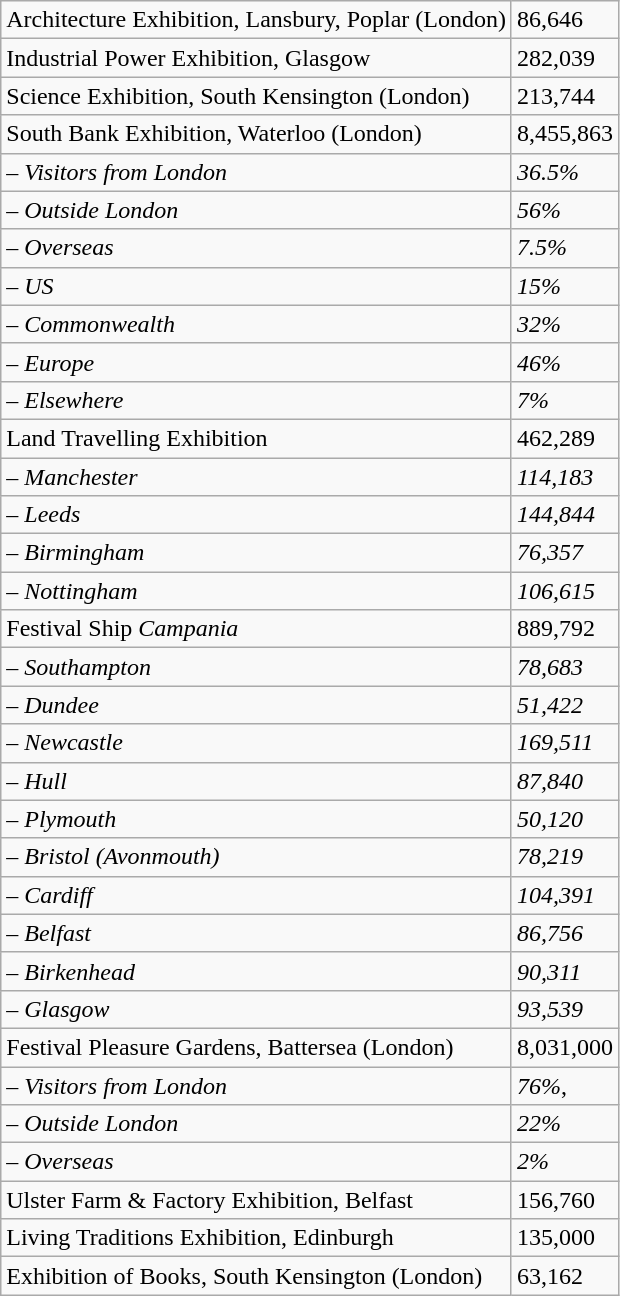<table class="wikitable">
<tr>
<td>Architecture Exhibition, Lansbury, Poplar (London)</td>
<td>86,646</td>
</tr>
<tr>
<td>Industrial Power Exhibition, Glasgow</td>
<td>282,039</td>
</tr>
<tr>
<td>Science Exhibition, South Kensington (London)</td>
<td>213,744</td>
</tr>
<tr>
<td>South Bank Exhibition, Waterloo (London)</td>
<td>8,455,863</td>
</tr>
<tr>
<td>–  <em>Visitors from London</em></td>
<td><em>36.5%</em></td>
</tr>
<tr>
<td>– <em>Outside London</em></td>
<td><em>56%</em></td>
</tr>
<tr>
<td>– <em>Overseas</em></td>
<td><em>7.5%</em></td>
</tr>
<tr>
<td>– <em>US</em></td>
<td><em>15%</em></td>
</tr>
<tr>
<td>– <em>Commonwealth</em></td>
<td><em>32%</em></td>
</tr>
<tr>
<td>– <em>Europe</em></td>
<td><em>46%</em></td>
</tr>
<tr>
<td>– <em>Elsewhere</em></td>
<td><em>7%</em></td>
</tr>
<tr>
<td>Land Travelling Exhibition</td>
<td>462,289</td>
</tr>
<tr>
<td>– <em> Manchester</em></td>
<td><em>114,183</em></td>
</tr>
<tr>
<td>– <em>Leeds</em></td>
<td><em>144,844</em></td>
</tr>
<tr>
<td>– <em>Birmingham</em></td>
<td><em>76,357</em></td>
</tr>
<tr>
<td>– <em>Nottingham</em></td>
<td><em>106,615</em></td>
</tr>
<tr>
<td>Festival Ship <em>Campania</em></td>
<td>889,792</td>
</tr>
<tr>
<td>– <em>Southampton</em></td>
<td><em>78,683</em></td>
</tr>
<tr>
<td>– <em>Dundee</em></td>
<td><em>51,422</em></td>
</tr>
<tr>
<td>– <em>Newcastle</em></td>
<td><em>169,511</em></td>
</tr>
<tr>
<td>– <em>Hull</em></td>
<td><em>87,840</em></td>
</tr>
<tr>
<td>– <em>Plymouth</em></td>
<td><em>50,120</em></td>
</tr>
<tr>
<td>– <em>Bristol (Avonmouth)</em></td>
<td><em>78,219</em></td>
</tr>
<tr>
<td>– <em>Cardiff</em></td>
<td><em>104,391</em></td>
</tr>
<tr>
<td>– <em>Belfast</em></td>
<td><em>86,756</em></td>
</tr>
<tr>
<td>– <em>Birkenhead</em></td>
<td><em>90,311</em></td>
</tr>
<tr>
<td>– <em>Glasgow</em></td>
<td><em>93,539</em></td>
</tr>
<tr>
<td>Festival Pleasure Gardens, Battersea (London)</td>
<td>8,031,000</td>
</tr>
<tr>
<td>– <em>Visitors from London</em></td>
<td><em>76%</em>,</td>
</tr>
<tr>
<td>– <em>Outside London</em></td>
<td><em>22%</em></td>
</tr>
<tr>
<td>– <em>Overseas</em></td>
<td><em>2%</em></td>
</tr>
<tr>
<td>Ulster Farm & Factory Exhibition, Belfast</td>
<td>156,760</td>
</tr>
<tr>
<td>Living Traditions Exhibition, Edinburgh</td>
<td>135,000</td>
</tr>
<tr>
<td>Exhibition of Books, South Kensington (London)</td>
<td>63,162</td>
</tr>
</table>
